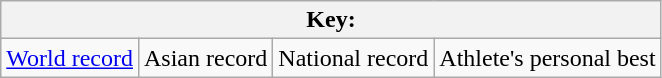<table class="wikitable">
<tr>
<th colspan=4>Key:</th>
</tr>
<tr>
<td><a href='#'>World record</a></td>
<td>Asian record</td>
<td>National record</td>
<td>Athlete's personal best</td>
</tr>
</table>
